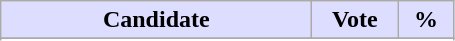<table class="wikitable">
<tr>
<th style="background:#ddf; width:200px;">Candidate</th>
<th style="background:#ddf; width:50px;">Vote</th>
<th style="background:#ddf; width:30px;">%</th>
</tr>
<tr>
</tr>
<tr>
</tr>
</table>
